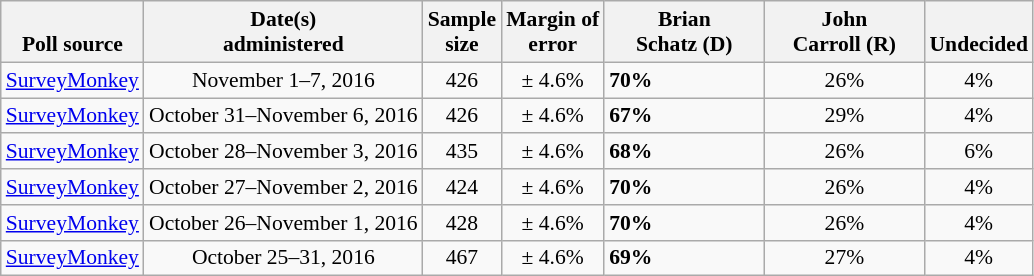<table class="wikitable" style="font-size:90%;">
<tr valign= bottom>
<th>Poll source</th>
<th>Date(s)<br>administered</th>
<th>Sample<br>size</th>
<th>Margin of<br>error</th>
<th style="width:100px;">Brian<br>Schatz (D)</th>
<th style="width:100px;">John<br>Carroll (R)</th>
<th>Undecided</th>
</tr>
<tr>
<td><a href='#'>SurveyMonkey</a></td>
<td align=center>November 1–7, 2016</td>
<td align=center>426</td>
<td align=center>± 4.6%</td>
<td><strong>70%</strong></td>
<td align=center>26%</td>
<td align=center>4%</td>
</tr>
<tr>
<td><a href='#'>SurveyMonkey</a></td>
<td align=center>October 31–November 6, 2016</td>
<td align=center>426</td>
<td align=center>± 4.6%</td>
<td><strong>67%</strong></td>
<td align=center>29%</td>
<td align=center>4%</td>
</tr>
<tr>
<td><a href='#'>SurveyMonkey</a></td>
<td align=center>October 28–November 3, 2016</td>
<td align=center>435</td>
<td align=center>± 4.6%</td>
<td><strong>68%</strong></td>
<td align=center>26%</td>
<td align=center>6%</td>
</tr>
<tr>
<td><a href='#'>SurveyMonkey</a></td>
<td align=center>October 27–November 2, 2016</td>
<td align=center>424</td>
<td align=center>± 4.6%</td>
<td><strong>70%</strong></td>
<td align=center>26%</td>
<td align=center>4%</td>
</tr>
<tr>
<td><a href='#'>SurveyMonkey</a></td>
<td align=center>October 26–November 1, 2016</td>
<td align=center>428</td>
<td align=center>± 4.6%</td>
<td><strong>70%</strong></td>
<td align=center>26%</td>
<td align=center>4%</td>
</tr>
<tr>
<td><a href='#'>SurveyMonkey</a></td>
<td align=center>October 25–31, 2016</td>
<td align=center>467</td>
<td align=center>± 4.6%</td>
<td><strong>69%</strong></td>
<td align=center>27%</td>
<td align=center>4%</td>
</tr>
</table>
